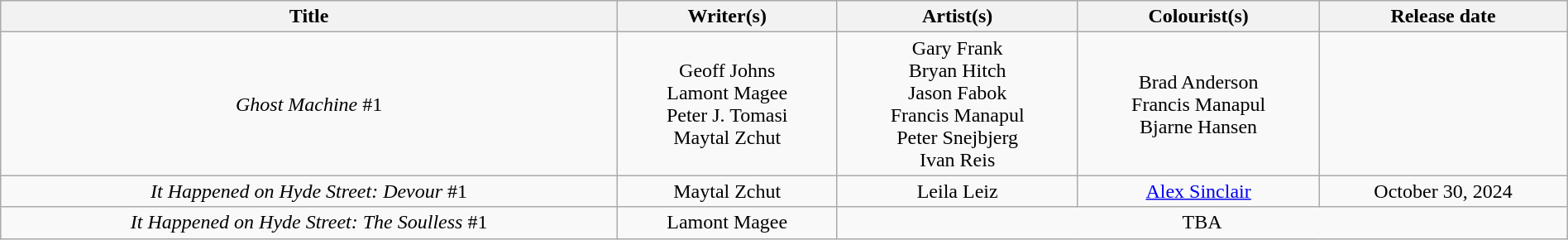<table class="wikitable" width="100%" style="text-align: center;">
<tr>
<th scope="col">Title</th>
<th scope="col">Writer(s)</th>
<th scope="col">Artist(s)</th>
<th scope="col">Colourist(s)</th>
<th scope="col">Release date</th>
</tr>
<tr>
<td><em>Ghost Machine</em> #1</td>
<td>Geoff Johns<br>Lamont Magee<br>Peter J. Tomasi<br>Maytal Zchut</td>
<td>Gary Frank<br>Bryan Hitch<br>Jason Fabok<br>Francis Manapul<br>Peter Snejbjerg<br>Ivan Reis</td>
<td>Brad Anderson<br>Francis Manapul<br>Bjarne Hansen</td>
<td></td>
</tr>
<tr>
<td><em>It Happened on</em> <em>Hyde Street: Devour</em> #1</td>
<td>Maytal Zchut</td>
<td>Leila Leiz</td>
<td><a href='#'>Alex Sinclair</a></td>
<td>October 30, 2024</td>
</tr>
<tr>
<td><em>It Happened on Hyde Street: The Soulless</em> #1</td>
<td>Lamont Magee</td>
<td colspan="3">TBA</td>
</tr>
</table>
